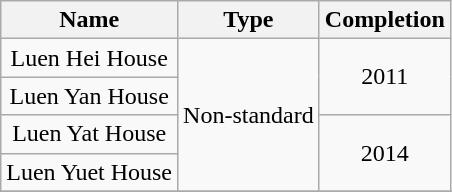<table class="wikitable" style="text-align: center">
<tr>
<th>Name</th>
<th>Type</th>
<th>Completion</th>
</tr>
<tr>
<td>Luen Hei House</td>
<td rowspan="4">Non-standard</td>
<td rowspan="2">2011</td>
</tr>
<tr>
<td>Luen Yan House</td>
</tr>
<tr>
<td>Luen Yat House</td>
<td rowspan="2">2014</td>
</tr>
<tr>
<td>Luen Yuet House</td>
</tr>
<tr>
</tr>
</table>
